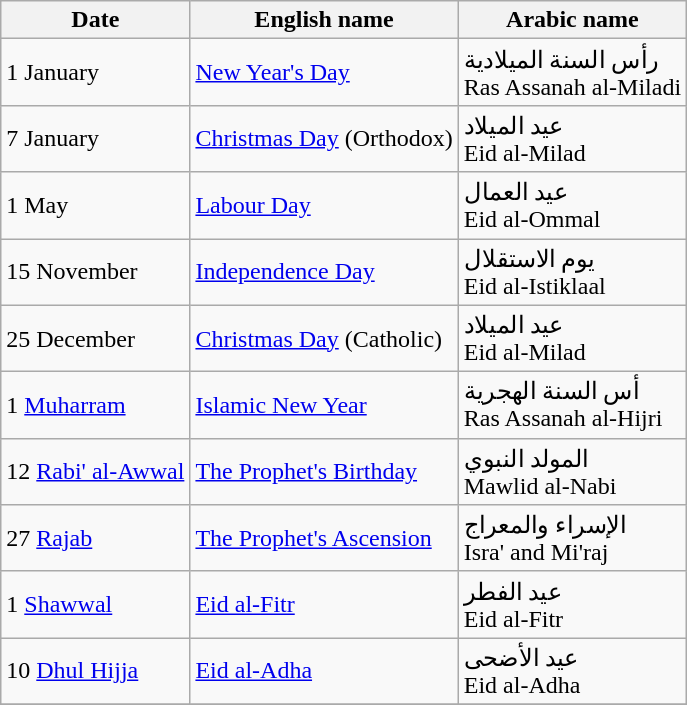<table class="wikitable" align="center">
<tr>
<th>Date</th>
<th>English name</th>
<th>Arabic name</th>
</tr>
<tr>
<td>1 January</td>
<td><a href='#'>New Year's Day</a></td>
<td>رأس السنة الميلادية<br>Ras Assanah al-Miladi</td>
</tr>
<tr>
<td>7 January</td>
<td><a href='#'>Christmas Day</a> (Orthodox)</td>
<td>عيد الميلاد<br>Eid al-Milad</td>
</tr>
<tr>
<td>1 May</td>
<td><a href='#'>Labour Day</a></td>
<td>عيد العمال<br>Eid al-Ommal</td>
</tr>
<tr>
<td>15 November</td>
<td><a href='#'>Independence Day</a></td>
<td>يوم الاستقلال<br>Eid al-Istiklaal</td>
</tr>
<tr>
<td>25 December</td>
<td><a href='#'>Christmas Day</a> (Catholic)</td>
<td>عيد الميلاد<br>Eid al-Milad</td>
</tr>
<tr>
<td>1 <a href='#'>Muharram</a></td>
<td><a href='#'>Islamic New Year</a></td>
<td>أس السنة الهجرية<br>Ras Assanah al-Hijri</td>
</tr>
<tr>
<td>12 <a href='#'>Rabi' al-Awwal</a></td>
<td><a href='#'>The Prophet's Birthday</a></td>
<td>المولد النبوي<br>Mawlid al-Nabi</td>
</tr>
<tr>
<td>27 <a href='#'>Rajab</a></td>
<td><a href='#'>The Prophet's Ascension</a></td>
<td>الإسراء والمعراج<br>Isra' and Mi'raj</td>
</tr>
<tr>
<td>1 <a href='#'>Shawwal</a></td>
<td><a href='#'>Eid al-Fitr</a></td>
<td>عيد الفطر<br>Eid al-Fitr</td>
</tr>
<tr>
<td>10 <a href='#'>Dhul Hijja</a></td>
<td><a href='#'>Eid al-Adha</a></td>
<td>عيد الأضحى<br>Eid al-Adha</td>
</tr>
<tr>
</tr>
</table>
